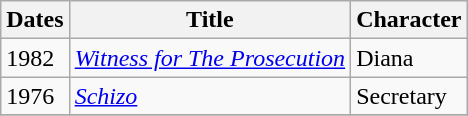<table class="wikitable">
<tr>
<th>Dates</th>
<th>Title</th>
<th>Character</th>
</tr>
<tr>
<td>1982</td>
<td><em><a href='#'>Witness for The Prosecution</a></em></td>
<td>Diana</td>
</tr>
<tr>
<td>1976</td>
<td><em><a href='#'>Schizo</a></em></td>
<td>Secretary</td>
</tr>
<tr>
</tr>
</table>
